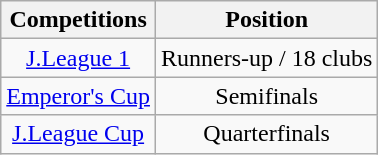<table class="wikitable" style="text-align:center;">
<tr>
<th>Competitions</th>
<th>Position</th>
</tr>
<tr>
<td><a href='#'>J.League 1</a></td>
<td>Runners-up / 18 clubs</td>
</tr>
<tr>
<td><a href='#'>Emperor's Cup</a></td>
<td>Semifinals</td>
</tr>
<tr>
<td><a href='#'>J.League Cup</a></td>
<td>Quarterfinals</td>
</tr>
</table>
